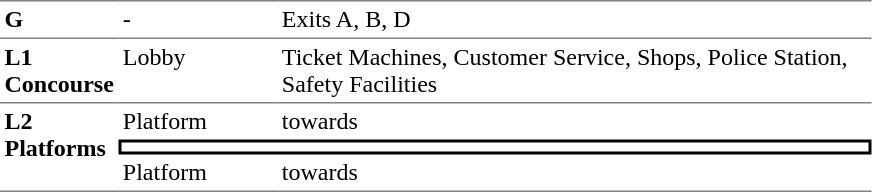<table border=0 cellspacing=0 cellpadding=3>
<tr>
<td style="border-top:solid 1px gray;" width=50 valign=top><strong>G</strong></td>
<td style="border-top:solid 1px gray;" width=100 valign=top>-</td>
<td style="border-top:solid 1px gray;" width=390 valign=top>Exits A, B, D</td>
</tr>
<tr>
<td style="border-bottom:solid 1px gray; border-top:solid 1px gray;" valign=top><strong>L1<br>Concourse</strong></td>
<td style="border-bottom:solid 1px gray; border-top:solid 1px gray;" valign=top>Lobby</td>
<td style="border-bottom:solid 1px gray; border-top:solid 1px gray;" valign=top>Ticket Machines, Customer Service, Shops, Police Station, Safety Facilities</td>
</tr>
<tr>
<td style="border-bottom:solid 1px gray;" rowspan=3 valign=top><strong>L2<br>Platforms</strong></td>
<td>Platform </td>
<td>  towards  </td>
</tr>
<tr>
<td style="border-right:solid 2px black;border-left:solid 2px black;border-top:solid 2px black;border-bottom:solid 2px black;text-align:center;" colspan=2></td>
</tr>
<tr>
<td style="border-bottom:solid 1px gray;">Platform </td>
<td style="border-bottom:solid 1px gray;"> towards   </td>
</tr>
</table>
